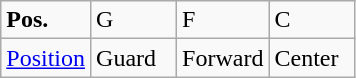<table class="wikitable">
<tr>
<td width="50"><strong>Pos.</strong></td>
<td width="50">G</td>
<td width="50">F</td>
<td width="50">C</td>
</tr>
<tr>
<td><a href='#'>Position</a></td>
<td>Guard</td>
<td>Forward</td>
<td>Center</td>
</tr>
</table>
